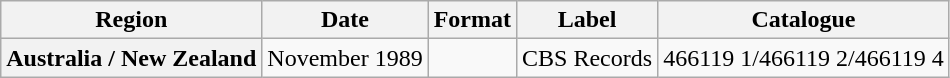<table class="wikitable plainrowheaders">
<tr>
<th scope="col">Region</th>
<th scope="col">Date</th>
<th scope="col">Format</th>
<th scope="col">Label</th>
<th scope="col">Catalogue</th>
</tr>
<tr>
<th scope="row">Australia / New Zealand</th>
<td>November 1989</td>
<td></td>
<td>CBS Records</td>
<td>466119 1/466119 2/466119 4</td>
</tr>
</table>
